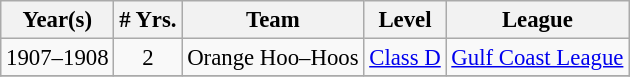<table class="wikitable" style="text-align:center; font-size: 95%;">
<tr>
<th>Year(s)</th>
<th># Yrs.</th>
<th>Team</th>
<th>Level</th>
<th>League</th>
</tr>
<tr>
<td>1907–1908</td>
<td>2</td>
<td>Orange Hoo–Hoos</td>
<td><a href='#'>Class D</a></td>
<td><a href='#'>Gulf Coast League</a></td>
</tr>
<tr>
</tr>
</table>
